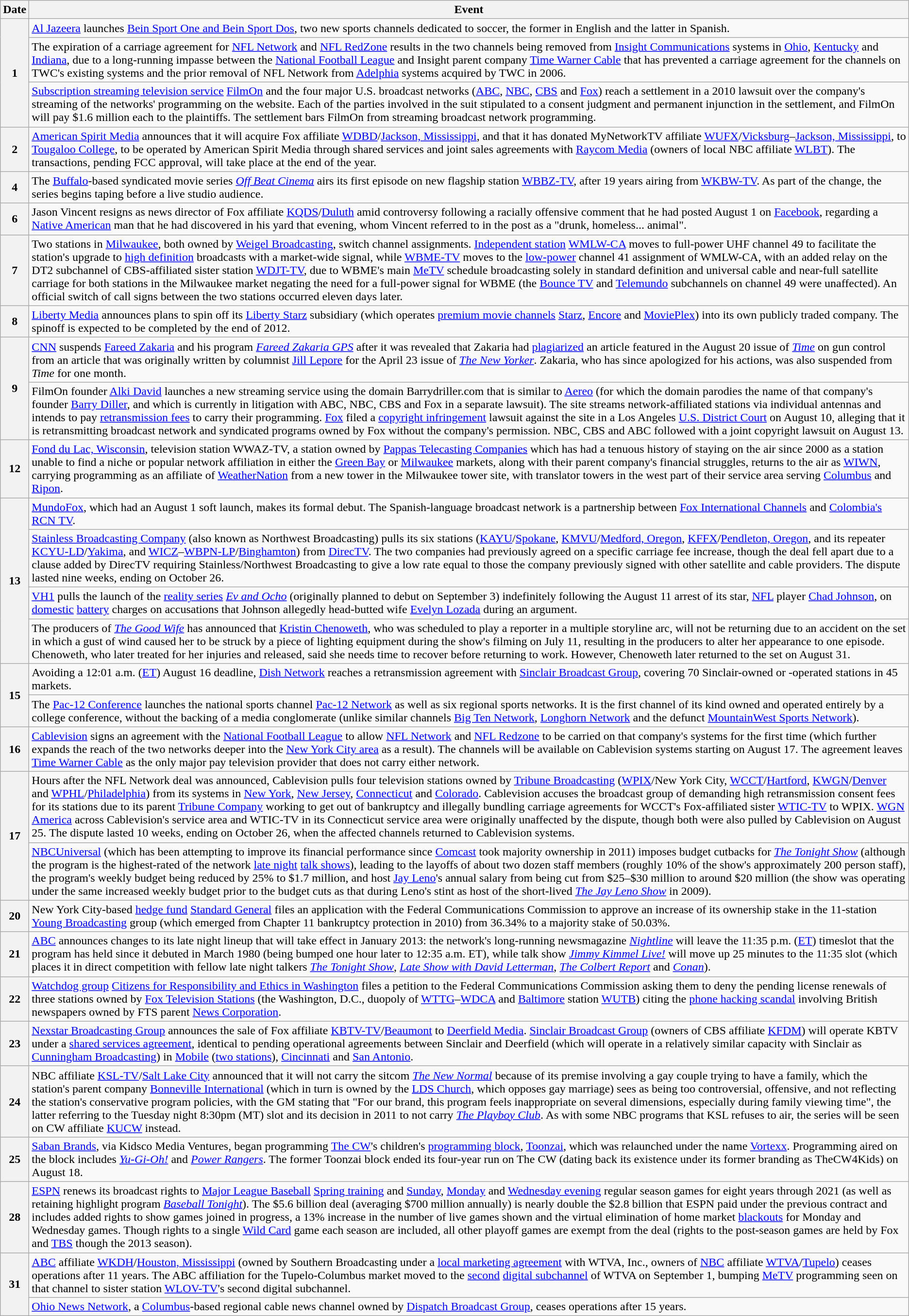<table class="wikitable">
<tr>
<th>Date</th>
<th>Event</th>
</tr>
<tr>
<th rowspan="3">1</th>
<td><a href='#'>Al Jazeera</a> launches <a href='#'>Bein Sport One and Bein Sport Dos</a>, two new sports channels dedicated to soccer, the former in English and the latter in Spanish.</td>
</tr>
<tr>
<td>The expiration of a carriage agreement for <a href='#'>NFL Network</a> and <a href='#'>NFL RedZone</a> results in the two channels being removed from <a href='#'>Insight Communications</a> systems in <a href='#'>Ohio</a>, <a href='#'>Kentucky</a> and <a href='#'>Indiana</a>, due to a long-running impasse between the <a href='#'>National Football League</a> and Insight parent company <a href='#'>Time Warner Cable</a> that has prevented a carriage agreement for the channels on TWC's existing systems and the prior removal of NFL Network from <a href='#'>Adelphia</a> systems acquired by TWC in 2006.</td>
</tr>
<tr>
<td><a href='#'>Subscription streaming television service</a> <a href='#'>FilmOn</a> and the four major U.S. broadcast networks (<a href='#'>ABC</a>, <a href='#'>NBC</a>, <a href='#'>CBS</a> and <a href='#'>Fox</a>) reach a settlement in a 2010 lawsuit over the company's streaming of the networks' programming on the website. Each of the parties involved in the suit stipulated to a consent judgment and permanent injunction in the settlement, and FilmOn will pay $1.6 million each to the plaintiffs. The settlement bars FilmOn from streaming broadcast network programming.</td>
</tr>
<tr>
<th>2</th>
<td><a href='#'>American Spirit Media</a> announces that it will acquire Fox affiliate <a href='#'>WDBD</a>/<a href='#'>Jackson, Mississippi</a>, and that it has donated MyNetworkTV affiliate <a href='#'>WUFX</a>/<a href='#'>Vicksburg</a>–<a href='#'>Jackson, Mississippi</a>, to <a href='#'>Tougaloo College</a>, to be operated by American Spirit Media through shared services and joint sales agreements with <a href='#'>Raycom Media</a> (owners of local NBC affiliate <a href='#'>WLBT</a>). The transactions, pending FCC approval, will take place at the end of the year.</td>
</tr>
<tr>
<th>4</th>
<td>The <a href='#'>Buffalo</a>-based syndicated movie series <em><a href='#'>Off Beat Cinema</a></em> airs its first episode on new flagship station <a href='#'>WBBZ-TV</a>, after 19 years airing from <a href='#'>WKBW-TV</a>. As part of the change, the series begins taping before a live studio audience.</td>
</tr>
<tr>
<th>6</th>
<td>Jason Vincent resigns as news director of Fox affiliate <a href='#'>KQDS</a>/<a href='#'>Duluth</a> amid controversy following a racially offensive comment that he had posted August 1 on <a href='#'>Facebook</a>, regarding a <a href='#'>Native American</a> man that he had discovered in his yard that evening, whom Vincent referred to in the post as a "drunk, homeless... animal".</td>
</tr>
<tr>
<th>7</th>
<td>Two stations in <a href='#'>Milwaukee</a>, both owned by <a href='#'>Weigel Broadcasting</a>, switch channel assignments. <a href='#'>Independent station</a> <a href='#'>WMLW-CA</a> moves to full-power UHF channel 49 to facilitate the station's upgrade to <a href='#'>high definition</a> broadcasts with a market-wide signal, while <a href='#'>WBME-TV</a> moves to the <a href='#'>low-power</a> channel 41 assignment of WMLW-CA, with an added relay on the DT2 subchannel of CBS-affiliated sister station <a href='#'>WDJT-TV</a>, due to WBME's main <a href='#'>MeTV</a> schedule broadcasting solely in standard definition and universal cable and near-full satellite carriage for both stations in the Milwaukee market negating the need for a full-power signal for WBME (the <a href='#'>Bounce TV</a> and <a href='#'>Telemundo</a> subchannels on channel 49 were unaffected). An official switch of call signs between the two stations occurred eleven days later.</td>
</tr>
<tr>
<th>8</th>
<td><a href='#'>Liberty Media</a> announces plans to spin off its <a href='#'>Liberty Starz</a> subsidiary (which operates <a href='#'>premium movie channels</a> <a href='#'>Starz</a>, <a href='#'>Encore</a> and <a href='#'>MoviePlex</a>) into its own publicly traded company. The spinoff is expected to be completed by the end of 2012.</td>
</tr>
<tr>
<th rowspan="2">9</th>
<td><a href='#'>CNN</a> suspends <a href='#'>Fareed Zakaria</a> and his program <em><a href='#'>Fareed Zakaria GPS</a></em> after it was revealed that Zakaria had <a href='#'>plagiarized</a> an article featured in the August 20 issue of <em><a href='#'>Time</a></em> on gun control from an article that was originally written by columnist <a href='#'>Jill Lepore</a> for the April 23 issue of <em><a href='#'>The New Yorker</a></em>. Zakaria, who has since apologized for his actions, was also suspended from <em>Time</em> for one month.</td>
</tr>
<tr>
<td>FilmOn founder <a href='#'>Alki David</a> launches a new streaming service using the domain Barrydriller.com that is similar to <a href='#'>Aereo</a> (for which the domain parodies the name of that company's founder <a href='#'>Barry Diller</a>, and which is currently in litigation with ABC, NBC, CBS and Fox in a separate lawsuit). The site streams network-affiliated stations via individual antennas and intends to pay <a href='#'>retransmission fees</a> to carry their programming. <a href='#'>Fox</a> filed a <a href='#'>copyright infringement</a> lawsuit against the site in a Los Angeles <a href='#'>U.S. District Court</a> on August 10, alleging that it is retransmitting broadcast network and syndicated programs owned by Fox without the company's permission. NBC, CBS and ABC followed with a joint copyright lawsuit on August 13.</td>
</tr>
<tr>
<th>12</th>
<td><a href='#'>Fond du Lac, Wisconsin</a>, television station WWAZ-TV, a station owned by <a href='#'>Pappas Telecasting Companies</a> which has had a tenuous history of staying on the air since 2000 as a station unable to find a niche or popular network affiliation in either the <a href='#'>Green Bay</a> or <a href='#'>Milwaukee</a> markets, along with their parent company's financial struggles, returns to the air as <a href='#'>WIWN</a>, carrying programming as an affiliate of <a href='#'>WeatherNation</a> from a new tower in the Milwaukee tower site, with translator towers in the west part of their service area serving <a href='#'>Columbus</a> and <a href='#'>Ripon</a>.</td>
</tr>
<tr>
<th rowspan="4">13</th>
<td><a href='#'>MundoFox</a>, which had an August 1 soft launch, makes its formal debut. The Spanish-language broadcast network is a partnership between <a href='#'>Fox International Channels</a> and <a href='#'>Colombia's</a> <a href='#'>RCN TV</a>.</td>
</tr>
<tr>
<td><a href='#'>Stainless Broadcasting Company</a> (also known as Northwest Broadcasting) pulls its six stations (<a href='#'>KAYU</a>/<a href='#'>Spokane</a>, <a href='#'>KMVU</a>/<a href='#'>Medford, Oregon</a>, <a href='#'>KFFX</a>/<a href='#'>Pendleton, Oregon</a>, and its repeater <a href='#'>KCYU-LD</a>/<a href='#'>Yakima</a>, and <a href='#'>WICZ</a>–<a href='#'>WBPN-LP</a>/<a href='#'>Binghamton</a>) from <a href='#'>DirecTV</a>. The two companies had previously agreed on a specific carriage fee increase, though the deal fell apart due to a clause added by DirecTV requiring Stainless/Northwest Broadcasting to give a low rate equal to those the company previously signed with other satellite and cable providers. The dispute lasted nine weeks, ending on October 26.</td>
</tr>
<tr>
<td><a href='#'>VH1</a> pulls the launch of the <a href='#'>reality series</a> <em><a href='#'>Ev and Ocho</a></em> (originally planned to debut on September 3) indefinitely following the August 11 arrest of its star, <a href='#'>NFL</a> player <a href='#'>Chad Johnson</a>, on <a href='#'>domestic</a> <a href='#'>battery</a> charges on accusations that Johnson allegedly head-butted wife <a href='#'>Evelyn Lozada</a> during an argument.</td>
</tr>
<tr>
<td>The producers of <em><a href='#'>The Good Wife</a></em> has announced that <a href='#'>Kristin Chenoweth</a>, who was scheduled to play a reporter in a multiple storyline arc, will not be returning due to an accident on the set in which a gust of wind caused her to be struck by a piece of lighting equipment during the show's filming on July 11, resulting in the producers to alter her appearance to one episode. Chenoweth, who later treated for her injuries and released, said she needs time to recover before returning to work. However, Chenoweth later returned to the set on August 31.</td>
</tr>
<tr>
<th rowspan=2>15</th>
<td>Avoiding a 12:01 a.m. (<a href='#'>ET</a>) August 16 deadline, <a href='#'>Dish Network</a> reaches a retransmission agreement with <a href='#'>Sinclair Broadcast Group</a>, covering 70 Sinclair-owned or -operated stations in 45 markets.</td>
</tr>
<tr>
<td>The <a href='#'>Pac-12 Conference</a> launches the national sports channel <a href='#'>Pac-12 Network</a> as well as six regional sports networks. It is the first channel of its kind owned and operated entirely by a college conference, without the backing of a media conglomerate (unlike similar channels <a href='#'>Big Ten Network</a>, <a href='#'>Longhorn Network</a> and the defunct <a href='#'>MountainWest Sports Network</a>).</td>
</tr>
<tr>
<th>16</th>
<td><a href='#'>Cablevision</a> signs an agreement with the <a href='#'>National Football League</a> to allow <a href='#'>NFL Network</a> and <a href='#'>NFL Redzone</a> to be carried on that company's systems for the first time (which further expands the reach of the two networks deeper into the <a href='#'>New York City area</a> as a result). The channels will be available on Cablevision systems starting on August 17. The agreement leaves <a href='#'>Time Warner Cable</a> as the only major pay television provider that does not carry either network.</td>
</tr>
<tr>
<th rowspan="2">17</th>
<td>Hours after the NFL Network deal was announced, Cablevision pulls four television stations owned by <a href='#'>Tribune Broadcasting</a> (<a href='#'>WPIX</a>/New York City, <a href='#'>WCCT</a>/<a href='#'>Hartford</a>, <a href='#'>KWGN</a>/<a href='#'>Denver</a> and <a href='#'>WPHL</a>/<a href='#'>Philadelphia</a>) from its systems in <a href='#'>New York</a>, <a href='#'>New Jersey</a>, <a href='#'>Connecticut</a> and <a href='#'>Colorado</a>. Cablevision accuses the broadcast group of demanding high retransmission consent fees for its stations due to its parent <a href='#'>Tribune Company</a> working to get out of bankruptcy and illegally bundling carriage agreements for WCCT's Fox-affiliated sister <a href='#'>WTIC-TV</a> to WPIX. <a href='#'>WGN America</a> across Cablevision's service area and WTIC-TV in its Connecticut service area were originally unaffected by the dispute, though both were also pulled by Cablevision on August 25. The dispute lasted 10 weeks, ending on October 26, when the affected channels returned to Cablevision systems.</td>
</tr>
<tr>
<td><a href='#'>NBCUniversal</a> (which has been attempting to improve its financial performance since <a href='#'>Comcast</a> took majority ownership in 2011) imposes budget cutbacks for <em><a href='#'>The Tonight Show</a></em> (although the program is the highest-rated of the network <a href='#'>late night</a> <a href='#'>talk shows</a>), leading to the layoffs of about two dozen staff members (roughly 10% of the show's approximately 200 person staff), the program's weekly budget being reduced by 25% to $1.7 million, and host <a href='#'>Jay Leno</a>'s annual salary from being cut from $25–$30 million to around $20 million (the show was operating under the same increased weekly budget prior to the budget cuts as that during Leno's stint as host of the short-lived <em><a href='#'>The Jay Leno Show</a></em> in 2009).</td>
</tr>
<tr>
<th>20</th>
<td>New York City-based <a href='#'>hedge fund</a> <a href='#'>Standard General</a> files an application with the Federal Communications Commission to approve an increase of its ownership stake in the 11-station <a href='#'>Young Broadcasting</a> group (which emerged from Chapter 11 bankruptcy protection in 2010) from 36.34% to a majority stake of 50.03%.</td>
</tr>
<tr>
<th>21</th>
<td><a href='#'>ABC</a> announces changes to its late night lineup that will take effect in January 2013: the network's long-running newsmagazine <em><a href='#'>Nightline</a></em> will leave the 11:35 p.m. (<a href='#'>ET</a>) timeslot that the program has held since it debuted in March 1980 (being bumped one hour later to 12:35 a.m. ET), while talk show <em><a href='#'>Jimmy Kimmel Live!</a></em> will move up 25 minutes to the 11:35 slot (which places it in direct competition with fellow late night talkers <em><a href='#'>The Tonight Show</a></em>, <em><a href='#'>Late Show with David Letterman</a></em>, <em><a href='#'>The Colbert Report</a></em> and <em><a href='#'>Conan</a></em>).</td>
</tr>
<tr>
<th>22</th>
<td><a href='#'>Watchdog group</a> <a href='#'>Citizens for Responsibility and Ethics in Washington</a> files a petition to the Federal Communications Commission asking them to deny the pending license renewals of three stations owned by <a href='#'>Fox Television Stations</a> (the Washington, D.C., duopoly of <a href='#'>WTTG</a>–<a href='#'>WDCA</a> and <a href='#'>Baltimore</a> station <a href='#'>WUTB</a>) citing the <a href='#'>phone hacking scandal</a> involving British newspapers owned by FTS parent <a href='#'>News Corporation</a>.</td>
</tr>
<tr>
<th>23</th>
<td><a href='#'>Nexstar Broadcasting Group</a> announces the sale of Fox affiliate <a href='#'>KBTV-TV</a>/<a href='#'>Beaumont</a> to <a href='#'>Deerfield Media</a>. <a href='#'>Sinclair Broadcast Group</a> (owners of CBS affiliate <a href='#'>KFDM</a>) will operate KBTV under a <a href='#'>shared services agreement</a>, identical to pending operational agreements between Sinclair and Deerfield (which will operate in a relatively similar capacity with Sinclair as <a href='#'>Cunningham Broadcasting</a>) in <a href='#'>Mobile</a> (<a href='#'>two stations</a>), <a href='#'>Cincinnati</a> and <a href='#'>San Antonio</a>.</td>
</tr>
<tr>
<th>24</th>
<td>NBC affiliate <a href='#'>KSL-TV</a>/<a href='#'>Salt Lake City</a> announced that it will not carry the sitcom <em><a href='#'>The New Normal</a></em> because of its premise involving a gay couple trying to have a family, which the station's parent company <a href='#'>Bonneville International</a> (which in turn is owned by the <a href='#'>LDS Church</a>, which opposes gay marriage) sees as being too controversial, offensive, and not reflecting the station's conservative program policies, with the GM stating that "For our brand, this program feels inappropriate on several dimensions, especially during family viewing time", the latter referring to the Tuesday night 8:30pm (MT) slot and its decision in 2011 to not carry <em><a href='#'>The Playboy Club</a></em>. As with some NBC programs that KSL refuses to air, the series will be seen on CW affiliate <a href='#'>KUCW</a> instead.</td>
</tr>
<tr>
<th>25</th>
<td><a href='#'>Saban Brands</a>, via Kidsco Media Ventures, began programming <a href='#'>The CW</a>'s children's <a href='#'>programming block</a>, <a href='#'>Toonzai</a>, which was relaunched under the name <a href='#'>Vortexx</a>. Programming aired on the block includes <em><a href='#'>Yu-Gi-Oh!</a></em> and <em><a href='#'>Power Rangers</a></em>. The former Toonzai block ended its four-year run on The CW (dating back its existence under its former branding as TheCW4Kids) on August 18.</td>
</tr>
<tr>
<th>28</th>
<td><a href='#'>ESPN</a> renews its broadcast rights to <a href='#'>Major League Baseball</a> <a href='#'>Spring training</a> and <a href='#'>Sunday</a>, <a href='#'>Monday</a> and <a href='#'>Wednesday evening</a> regular season games for eight years through 2021 (as well as retaining highlight program <em><a href='#'>Baseball Tonight</a></em>). The $5.6 billion deal (averaging $700 million annually) is nearly double the $2.8 billion that ESPN paid under the previous contract and includes added rights to show games joined in progress, a 13% increase in the number of live games shown and the virtual elimination of home market <a href='#'>blackouts</a> for Monday and Wednesday games. Though rights to a single <a href='#'>Wild Card</a> game each season are included, all other playoff games are exempt from the deal (rights to the post-season games are held by Fox and <a href='#'>TBS</a> though the 2013 season).</td>
</tr>
<tr>
<th rowspan=2>31</th>
<td><a href='#'>ABC</a> affiliate <a href='#'>WKDH</a>/<a href='#'>Houston, Mississippi</a> (owned by Southern Broadcasting under a <a href='#'>local marketing agreement</a> with WTVA, Inc., owners of <a href='#'>NBC</a> affiliate <a href='#'>WTVA</a>/<a href='#'>Tupelo</a>) ceases operations after 11 years. The ABC affiliation for the Tupelo-Columbus market moved to the <a href='#'>second</a> <a href='#'>digital subchannel</a> of WTVA on September 1, bumping <a href='#'>MeTV</a> programming seen on that channel to sister station <a href='#'>WLOV-TV</a>'s second digital subchannel.</td>
</tr>
<tr>
<td><a href='#'>Ohio News Network</a>, a <a href='#'>Columbus</a>-based regional cable news channel owned by <a href='#'>Dispatch Broadcast Group</a>, ceases operations after 15 years.</td>
</tr>
</table>
